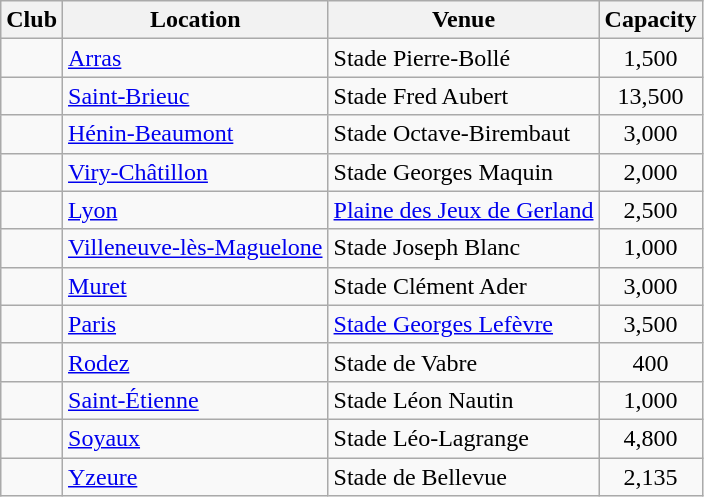<table class="wikitable sortable">
<tr>
<th>Club</th>
<th>Location</th>
<th>Venue</th>
<th>Capacity</th>
</tr>
<tr>
<td></td>
<td><a href='#'>Arras</a></td>
<td>Stade Pierre-Bollé</td>
<td align="center">1,500</td>
</tr>
<tr>
<td></td>
<td><a href='#'>Saint-Brieuc</a></td>
<td>Stade Fred Aubert</td>
<td align="center">13,500</td>
</tr>
<tr>
<td></td>
<td><a href='#'>Hénin-Beaumont</a></td>
<td>Stade Octave-Birembaut</td>
<td align="center">3,000</td>
</tr>
<tr>
<td></td>
<td><a href='#'>Viry-Châtillon</a></td>
<td>Stade Georges Maquin</td>
<td align="center">2,000</td>
</tr>
<tr>
<td></td>
<td><a href='#'>Lyon</a></td>
<td><a href='#'>Plaine des Jeux de Gerland</a></td>
<td align="center">2,500</td>
</tr>
<tr>
<td></td>
<td><a href='#'>Villeneuve-lès-Maguelone</a></td>
<td>Stade Joseph Blanc</td>
<td align="center">1,000</td>
</tr>
<tr>
<td></td>
<td><a href='#'>Muret</a></td>
<td>Stade Clément Ader</td>
<td align="center">3,000</td>
</tr>
<tr>
<td></td>
<td><a href='#'>Paris</a></td>
<td><a href='#'>Stade Georges Lefèvre</a></td>
<td align="center">3,500</td>
</tr>
<tr>
<td></td>
<td><a href='#'>Rodez</a></td>
<td>Stade de Vabre</td>
<td align="center">400</td>
</tr>
<tr>
<td></td>
<td><a href='#'>Saint-Étienne</a></td>
<td>Stade Léon Nautin</td>
<td align="center">1,000</td>
</tr>
<tr>
<td></td>
<td><a href='#'>Soyaux</a></td>
<td>Stade Léo-Lagrange</td>
<td align="center">4,800</td>
</tr>
<tr>
<td></td>
<td><a href='#'>Yzeure</a></td>
<td>Stade de Bellevue</td>
<td align="center">2,135</td>
</tr>
</table>
